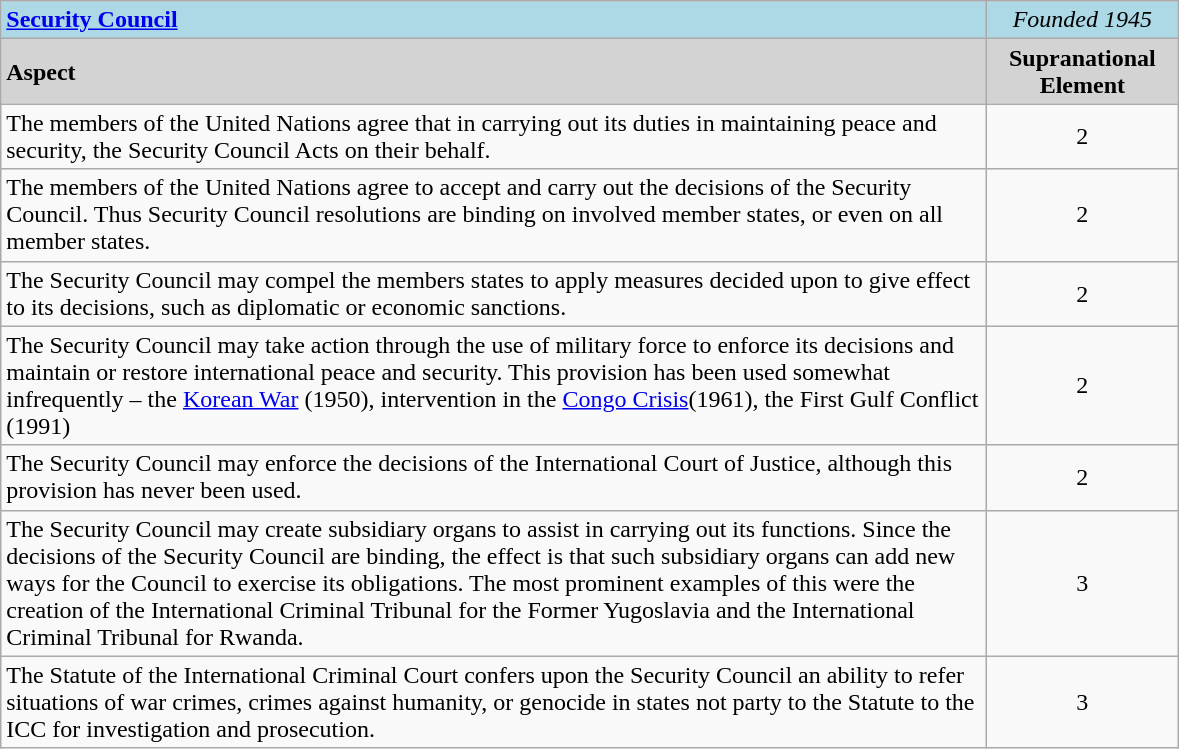<table class="wikitable">
<tr>
<td style="background:lightblue"  align="left" width="650px"><strong><a href='#'>Security Council</a></strong></td>
<td style="background:lightblue"  align="center" width="120px"><em>Founded 1945</em></td>
</tr>
<tr>
<td style="background:lightgrey"><strong>Aspect</strong></td>
<td style="background:lightgrey" align="center" width="120px"><strong>Supranational Element</strong></td>
</tr>
<tr>
<td>The members of the United Nations agree that in carrying out its duties in maintaining peace and security, the Security Council Acts on their behalf.</td>
<td align="center" width="120px">2</td>
</tr>
<tr>
<td>The members of the United Nations agree to accept and carry out the decisions of the Security Council.  Thus Security Council resolutions are binding on involved member states, or even on all member states.</td>
<td align="center" width="120px">2</td>
</tr>
<tr>
<td>The Security Council may compel the members states to apply measures decided upon to give effect to its decisions, such as diplomatic or economic sanctions.</td>
<td align="center" width="120px">2</td>
</tr>
<tr>
<td>The Security Council may take action through the use of military force to enforce its decisions and maintain or restore international peace and security.  This provision has been used somewhat infrequently – the <a href='#'>Korean War</a> (1950), intervention in the <a href='#'>Congo Crisis</a>(1961), the First Gulf  Conflict (1991) </td>
<td align="center" width="120px">2</td>
</tr>
<tr>
<td>The Security Council may enforce the decisions of the International Court of Justice, although this provision has never been used.</td>
<td align="center" width="120px">2</td>
</tr>
<tr>
<td>The Security Council may create subsidiary organs to assist in carrying out its functions.  Since the decisions of the Security Council are binding, the effect is that such subsidiary organs can add new ways for the Council to exercise its obligations.  The most prominent examples of this were the creation of the International Criminal Tribunal for the Former Yugoslavia and the International Criminal Tribunal for Rwanda.</td>
<td align="center" width="120px">3</td>
</tr>
<tr>
<td>The Statute of the International Criminal Court confers upon the Security Council an ability to refer situations of war crimes, crimes against humanity, or genocide in states not party to the Statute to the ICC for investigation and prosecution.</td>
<td align="center" width="120px">3</td>
</tr>
</table>
